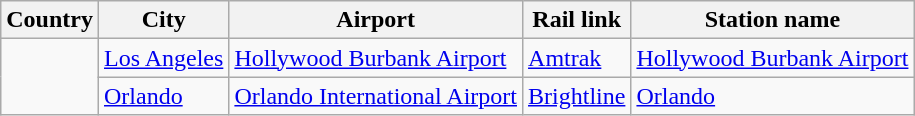<table class="wikitable">
<tr>
<th>Country</th>
<th>City</th>
<th>Airport</th>
<th>Rail link</th>
<th>Station name</th>
</tr>
<tr>
<td rowspan="2"></td>
<td><a href='#'>Los Angeles</a></td>
<td><a href='#'>Hollywood Burbank Airport</a></td>
<td><a href='#'>Amtrak</a></td>
<td><a href='#'>Hollywood Burbank Airport</a></td>
</tr>
<tr>
<td><a href='#'>Orlando</a></td>
<td><a href='#'>Orlando International Airport</a></td>
<td><a href='#'>Brightline</a></td>
<td><a href='#'>Orlando</a></td>
</tr>
</table>
